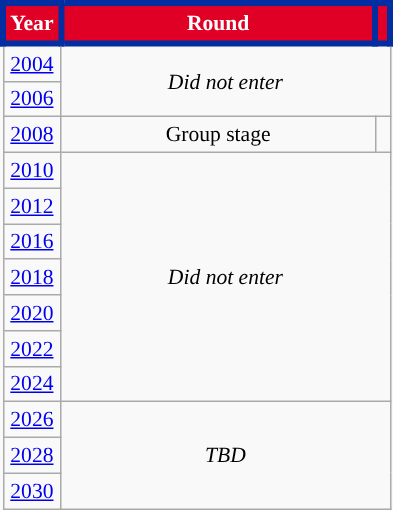<table class="wikitable" style="text-align: center; font-size:90%">
<tr style="color:white;">
<th style="background:#e00025; border: 4px solid #032ea1;">Year</th>
<th style="background:#e00025; border: 4px solid #032ea1; width:200px">Round</th>
<th style="background:#e00025; border: 4px solid #032ea1;"></th>
</tr>
<tr>
<td><a href='#'>2004</a></td>
<td colspan="2" rowspan="2"><em>Did not enter</em></td>
</tr>
<tr>
<td><a href='#'>2006</a></td>
</tr>
<tr>
<td><a href='#'>2008</a></td>
<td>Group stage</td>
<td></td>
</tr>
<tr>
<td><a href='#'>2010</a></td>
<td colspan="2" rowspan="7"><em>Did not enter</em></td>
</tr>
<tr>
<td><a href='#'>2012</a></td>
</tr>
<tr>
<td><a href='#'>2016</a></td>
</tr>
<tr>
<td><a href='#'>2018</a></td>
</tr>
<tr>
<td><a href='#'>2020</a></td>
</tr>
<tr>
<td><a href='#'>2022</a></td>
</tr>
<tr>
<td><a href='#'>2024</a></td>
</tr>
<tr>
<td><a href='#'>2026</a></td>
<td colspan="2" rowspan="3"><em>TBD</em></td>
</tr>
<tr>
<td><a href='#'>2028</a></td>
</tr>
<tr>
<td><a href='#'>2030</a></td>
</tr>
</table>
